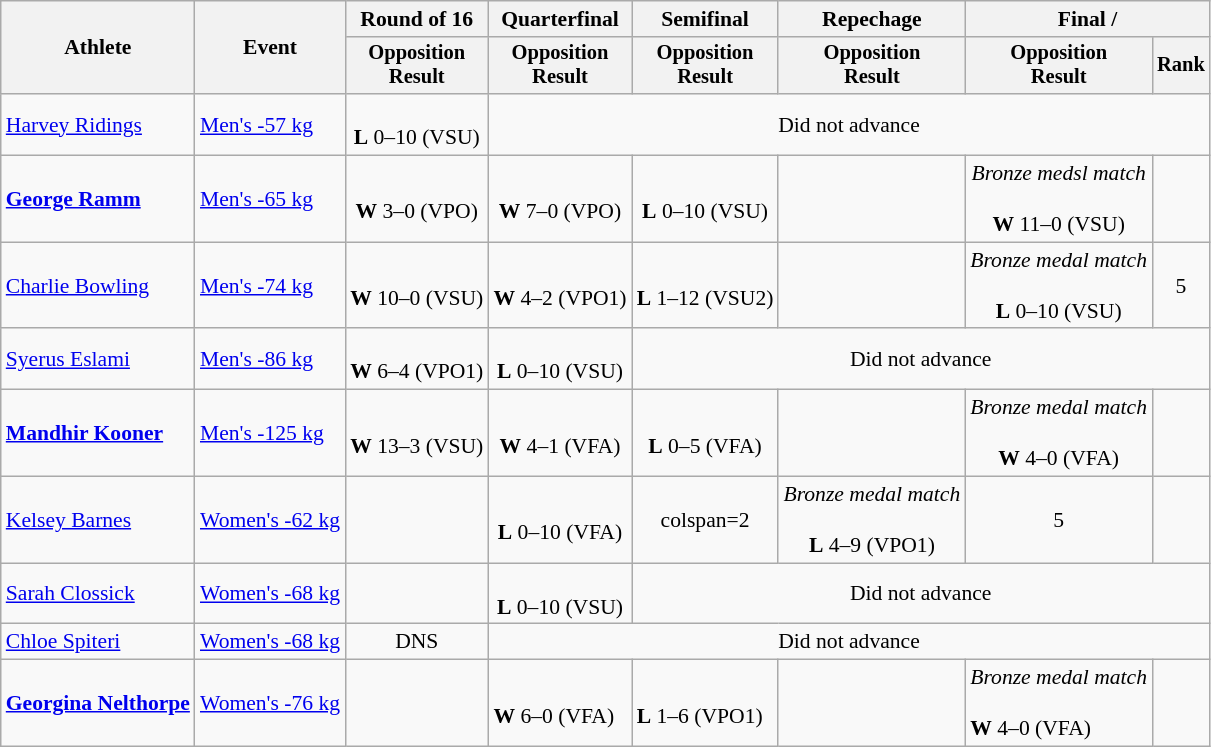<table class="wikitable" style="font-size:90%;">
<tr>
<th rowspan=2>Athlete</th>
<th rowspan=2>Event</th>
<th>Round of 16</th>
<th>Quarterfinal</th>
<th>Semifinal</th>
<th>Repechage</th>
<th colspan=2>Final / </th>
</tr>
<tr style="font-size: 95%">
<th>Opposition<br>Result</th>
<th>Opposition<br>Result</th>
<th>Opposition<br>Result</th>
<th>Opposition<br>Result</th>
<th>Opposition<br>Result</th>
<th>Rank</th>
</tr>
<tr align=center>
<td align=left><a href='#'>Harvey Ridings</a></td>
<td align=left><a href='#'>Men's -57 kg</a></td>
<td><br><strong>L</strong> 0–10 (VSU)</td>
<td colspan=5>Did not advance</td>
</tr>
<tr align=center>
<td align=left><strong><a href='#'>George Ramm</a></strong></td>
<td align=left><a href='#'>Men's -65 kg</a></td>
<td><br><strong>W</strong> 3–0 (VPO)</td>
<td><br><strong>W</strong> 7–0 (VPO)</td>
<td><br><strong>L</strong> 0–10 (VSU)</td>
<td></td>
<td><em>Bronze medsl match</em><br><br><strong>W</strong> 11–0 (VSU)</td>
<td></td>
</tr>
<tr align=center>
<td align=left><a href='#'>Charlie Bowling</a></td>
<td align=left><a href='#'>Men's -74 kg</a></td>
<td><br><strong>W</strong> 10–0 (VSU)</td>
<td><br><strong>W</strong> 4–2 (VPO1)</td>
<td><br><strong>L</strong> 1–12 (VSU2)</td>
<td></td>
<td><em>Bronze medal match</em><br><br><strong>L</strong> 0–10 (VSU)</td>
<td>5</td>
</tr>
<tr align=center>
<td align=left><a href='#'>Syerus Eslami</a></td>
<td align=left><a href='#'>Men's -86 kg</a></td>
<td><br><strong>W</strong> 6–4 (VPO1)</td>
<td><br><strong>L</strong> 0–10 (VSU)</td>
<td colspan=4>Did not advance</td>
</tr>
<tr align=center>
<td align=left><strong><a href='#'>Mandhir Kooner</a></strong></td>
<td align=left><a href='#'>Men's -125 kg</a></td>
<td><br><strong>W</strong> 13–3 (VSU)</td>
<td><br><strong>W</strong> 4–1 (VFA)</td>
<td><br><strong>L</strong> 0–5 (VFA)</td>
<td></td>
<td><em>Bronze medal match</em><br><br><strong>W</strong> 4–0 (VFA)</td>
<td></td>
</tr>
<tr align=center>
<td align=left><a href='#'>Kelsey Barnes</a></td>
<td align=left><a href='#'>Women's -62 kg</a></td>
<td></td>
<td><br><strong>L</strong> 0–10 (VFA)</td>
<td>colspan=2 </td>
<td><em>Bronze medal match</em><br><br><strong>L</strong> 4–9 (VPO1)</td>
<td>5</td>
</tr>
<tr align=center>
<td align=left><a href='#'>Sarah Clossick</a></td>
<td align=left><a href='#'>Women's -68 kg</a></td>
<td></td>
<td><br><strong>L</strong> 0–10 (VSU)</td>
<td colspan=4>Did not advance</td>
</tr>
<tr align=center>
<td align=left><a href='#'>Chloe Spiteri</a></td>
<td align=left><a href='#'>Women's -68 kg</a></td>
<td>DNS</td>
<td colspan=5>Did not advance</td>
</tr>
<tr>
<td align=left><strong><a href='#'>Georgina Nelthorpe</a></strong></td>
<td align=left><a href='#'>Women's -76 kg</a></td>
<td></td>
<td><br><strong>W</strong> 6–0 (VFA)</td>
<td><br><strong>L</strong> 1–6 (VPO1)</td>
<td></td>
<td><em>Bronze medal match</em><br><br><strong>W</strong> 4–0 (VFA)</td>
<td></td>
</tr>
</table>
